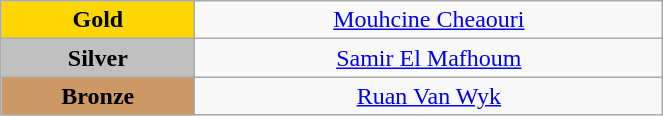<table class="wikitable" style=" text-align:center; " width="35%">
<tr>
<td bgcolor="gold"><strong>Gold</strong></td>
<td><a href='#'>Mouhcine Cheaouri</a><br>  <small><em></em></small></td>
</tr>
<tr>
<td bgcolor="silver"><strong>Silver</strong></td>
<td><a href='#'>Samir El Mafhoum</a><br>  <small><em></em></small></td>
</tr>
<tr>
<td bgcolor="CC9966"><strong>Bronze</strong></td>
<td><a href='#'>Ruan Van Wyk</a><br>  <small><em></em></small></td>
</tr>
</table>
